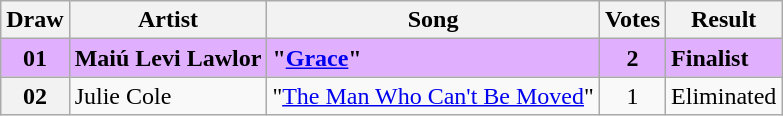<table class="wikitable sortable plainrowheaders">
<tr>
<th scope="col">Draw</th>
<th scope="col">Artist</th>
<th scope="col">Song</th>
<th scope="col">Votes</th>
<th scope="col">Result</th>
</tr>
<tr style="font-weight: bold; background:#E0B0FF;">
<th scope="row" style="text-align:center; font-weight:bold; background:#E0B0FF">01</th>
<td>Maiú Levi Lawlor</td>
<td>"<a href='#'>Grace</a>" </td>
<td align="center">2</td>
<td>Finalist</td>
</tr>
<tr>
<th>02</th>
<td>Julie Cole</td>
<td>"<a href='#'>The Man Who Can't Be Moved</a>" </td>
<td align="center">1</td>
<td>Eliminated</td>
</tr>
</table>
